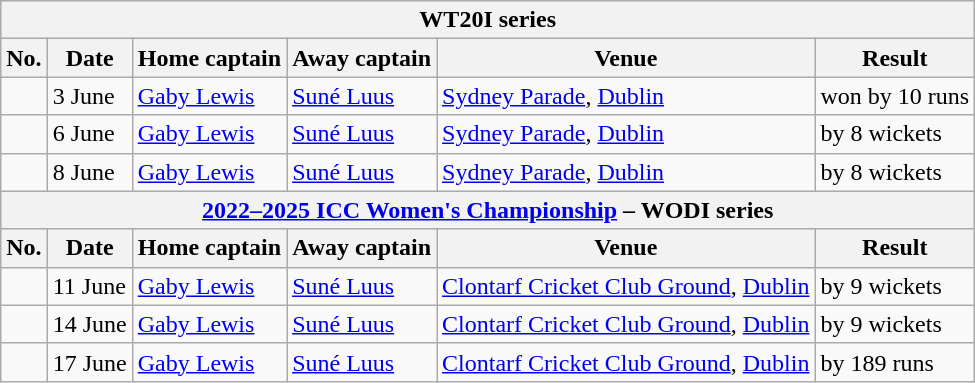<table class="wikitable">
<tr>
<th colspan="9">WT20I series</th>
</tr>
<tr>
<th>No.</th>
<th>Date</th>
<th>Home captain</th>
<th>Away captain</th>
<th>Venue</th>
<th>Result</th>
</tr>
<tr>
<td></td>
<td>3 June</td>
<td><a href='#'>Gaby Lewis</a></td>
<td><a href='#'>Suné Luus</a></td>
<td><a href='#'>Sydney Parade</a>, <a href='#'>Dublin</a></td>
<td> won by 10 runs</td>
</tr>
<tr>
<td></td>
<td>6 June</td>
<td><a href='#'>Gaby Lewis</a></td>
<td><a href='#'>Suné Luus</a></td>
<td><a href='#'>Sydney Parade</a>, <a href='#'>Dublin</a></td>
<td> by 8 wickets</td>
</tr>
<tr>
<td></td>
<td>8 June</td>
<td><a href='#'>Gaby Lewis</a></td>
<td><a href='#'>Suné Luus</a></td>
<td><a href='#'>Sydney Parade</a>, <a href='#'>Dublin</a></td>
<td> by 8 wickets</td>
</tr>
<tr>
<th colspan="9"><a href='#'>2022–2025 ICC Women's Championship</a> – WODI series</th>
</tr>
<tr>
<th>No.</th>
<th>Date</th>
<th>Home captain</th>
<th>Away captain</th>
<th>Venue</th>
<th>Result</th>
</tr>
<tr>
<td></td>
<td>11 June</td>
<td><a href='#'>Gaby Lewis</a></td>
<td><a href='#'>Suné Luus</a></td>
<td><a href='#'>Clontarf Cricket Club Ground</a>, <a href='#'>Dublin</a></td>
<td> by 9 wickets</td>
</tr>
<tr>
<td></td>
<td>14 June</td>
<td><a href='#'>Gaby Lewis</a></td>
<td><a href='#'>Suné Luus</a></td>
<td><a href='#'>Clontarf Cricket Club Ground</a>, <a href='#'>Dublin</a></td>
<td> by 9 wickets</td>
</tr>
<tr>
<td></td>
<td>17 June</td>
<td><a href='#'>Gaby Lewis</a></td>
<td><a href='#'>Suné Luus</a></td>
<td><a href='#'>Clontarf Cricket Club Ground</a>, <a href='#'>Dublin</a></td>
<td> by 189 runs</td>
</tr>
</table>
